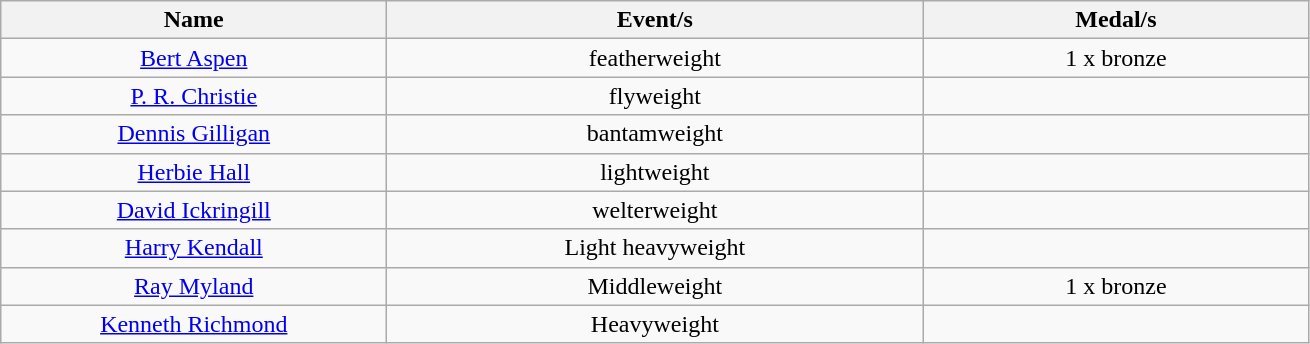<table class="wikitable" style="text-align: center">
<tr>
<th width=250>Name</th>
<th width=350>Event/s</th>
<th width=250>Medal/s</th>
</tr>
<tr>
<td><a href='#'>Bert Aspen</a></td>
<td>featherweight</td>
<td>1 x bronze</td>
</tr>
<tr>
<td><a href='#'>P. R. Christie</a></td>
<td>flyweight</td>
<td></td>
</tr>
<tr>
<td><a href='#'>Dennis Gilligan</a></td>
<td>bantamweight</td>
<td></td>
</tr>
<tr>
<td><a href='#'>Herbie Hall</a></td>
<td>lightweight</td>
<td></td>
</tr>
<tr>
<td><a href='#'>David Ickringill</a></td>
<td>welterweight</td>
<td></td>
</tr>
<tr>
<td><a href='#'>Harry Kendall</a></td>
<td>Light heavyweight</td>
<td></td>
</tr>
<tr>
<td><a href='#'>Ray Myland</a></td>
<td>Middleweight</td>
<td>1 x bronze</td>
</tr>
<tr>
<td><a href='#'>Kenneth Richmond</a></td>
<td>Heavyweight</td>
<td></td>
</tr>
</table>
